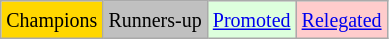<table class="wikitable">
<tr>
<td bgcolor=gold><small>Champions</small></td>
<td bgcolor=silver><small>Runners-up</small></td>
<td bgcolor="#DDFFDD"><small><a href='#'>Promoted</a></small></td>
<td bgcolor="#FFCCCC"><small><a href='#'>Relegated</a></small></td>
</tr>
</table>
